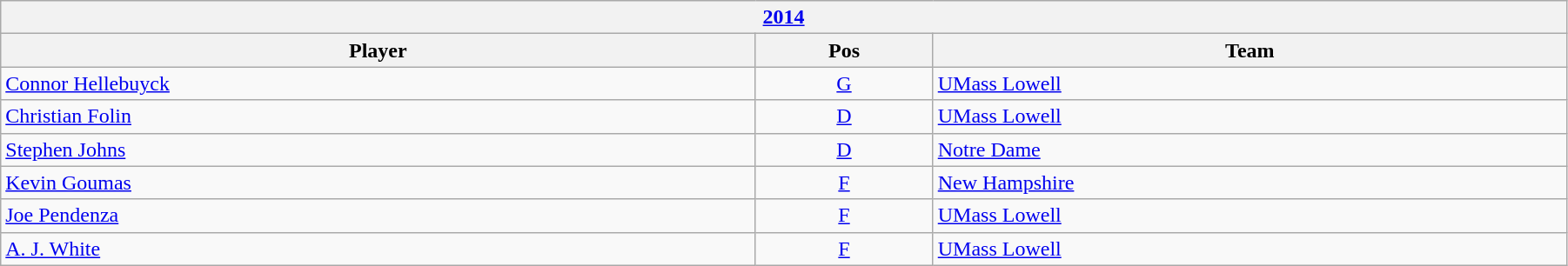<table class="wikitable" width=95%>
<tr>
<th colspan=3><a href='#'>2014</a></th>
</tr>
<tr>
<th>Player</th>
<th>Pos</th>
<th>Team</th>
</tr>
<tr>
<td><a href='#'>Connor Hellebuyck</a></td>
<td align=center><a href='#'>G</a></td>
<td><a href='#'>UMass Lowell</a></td>
</tr>
<tr>
<td><a href='#'>Christian Folin</a></td>
<td align=center><a href='#'>D</a></td>
<td><a href='#'>UMass Lowell</a></td>
</tr>
<tr>
<td><a href='#'>Stephen Johns</a></td>
<td align=center><a href='#'>D</a></td>
<td><a href='#'>Notre Dame</a></td>
</tr>
<tr>
<td><a href='#'>Kevin Goumas</a></td>
<td align=center><a href='#'>F</a></td>
<td><a href='#'>New Hampshire</a></td>
</tr>
<tr>
<td><a href='#'>Joe Pendenza</a></td>
<td align=center><a href='#'>F</a></td>
<td><a href='#'>UMass Lowell</a></td>
</tr>
<tr>
<td><a href='#'>A. J. White</a></td>
<td align=center><a href='#'>F</a></td>
<td><a href='#'>UMass Lowell</a></td>
</tr>
</table>
